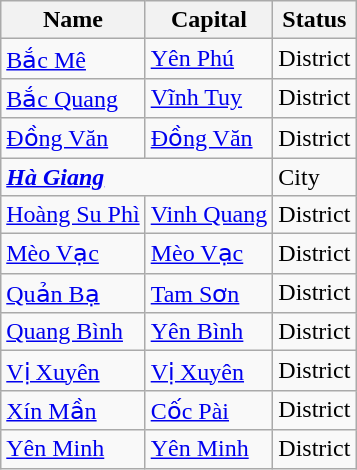<table class="wikitable sortable">
<tr>
<th>Name</th>
<th>Capital</th>
<th>Status</th>
</tr>
<tr>
<td><a href='#'>Bắc Mê</a></td>
<td><a href='#'>Yên Phú</a></td>
<td>District</td>
</tr>
<tr>
<td><a href='#'>Bắc Quang</a></td>
<td><a href='#'>Vĩnh Tuy</a></td>
<td>District</td>
</tr>
<tr>
<td><a href='#'>Đồng Văn</a></td>
<td><a href='#'>Đồng Văn</a></td>
<td>District</td>
</tr>
<tr>
<td colspan="2"><strong><em><a href='#'>Hà Giang</a></em></strong></td>
<td>City</td>
</tr>
<tr>
<td><a href='#'>Hoàng Su Phì</a></td>
<td><a href='#'>Vinh Quang</a></td>
<td>District</td>
</tr>
<tr>
<td><a href='#'>Mèo Vạc</a></td>
<td><a href='#'>Mèo Vạc</a></td>
<td>District</td>
</tr>
<tr>
<td><a href='#'>Quản Bạ</a></td>
<td><a href='#'>Tam Sơn</a></td>
<td>District</td>
</tr>
<tr>
<td><a href='#'>Quang Bình</a></td>
<td><a href='#'>Yên Bình</a></td>
<td>District</td>
</tr>
<tr>
<td><a href='#'>Vị Xuyên</a></td>
<td><a href='#'>Vị Xuyên</a></td>
<td>District</td>
</tr>
<tr>
<td><a href='#'>Xín Mần</a></td>
<td><a href='#'>Cốc Pài</a></td>
<td>District</td>
</tr>
<tr>
<td><a href='#'>Yên Minh</a></td>
<td><a href='#'>Yên Minh</a></td>
<td>District</td>
</tr>
</table>
